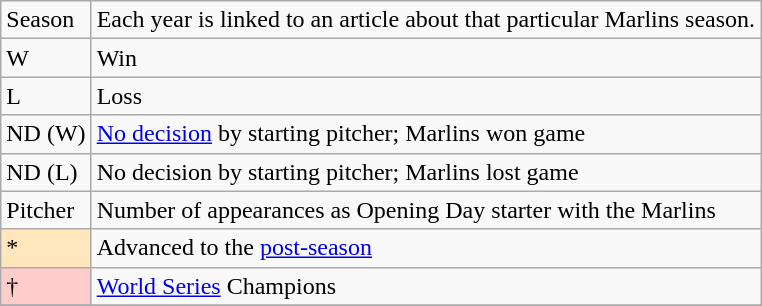<table class="wikitable" style="font-size:100%;">
<tr>
<td>Season</td>
<td>Each year is linked to an article about that particular Marlins season.</td>
</tr>
<tr>
<td>W</td>
<td>Win</td>
</tr>
<tr>
<td>L</td>
<td>Loss</td>
</tr>
<tr>
<td>ND (W)</td>
<td><a href='#'>No decision</a> by starting pitcher; Marlins won game</td>
</tr>
<tr>
<td>ND (L)</td>
<td>No decision by starting pitcher; Marlins lost game</td>
</tr>
<tr>
<td>Pitcher </td>
<td>Number of appearances as Opening Day starter with the Marlins</td>
</tr>
<tr>
<td style="background-color: #FFE6BD">*</td>
<td>Advanced to the <a href='#'>post-season</a></td>
</tr>
<tr>
<td style="background-color: #FFCCCC">†</td>
<td><a href='#'>World Series</a> Champions</td>
</tr>
<tr>
</tr>
</table>
